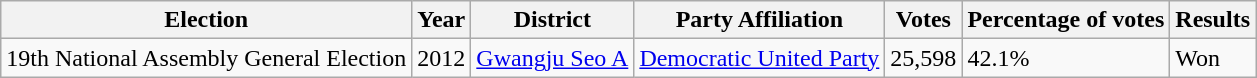<table class="wikitable">
<tr>
<th>Election</th>
<th>Year</th>
<th>District</th>
<th>Party Affiliation</th>
<th>Votes</th>
<th>Percentage of votes</th>
<th>Results</th>
</tr>
<tr>
<td>19th National Assembly General Election</td>
<td>2012</td>
<td><a href='#'>Gwangju Seo A</a></td>
<td><a href='#'>Democratic United Party</a></td>
<td>25,598</td>
<td>42.1%</td>
<td>Won</td>
</tr>
</table>
